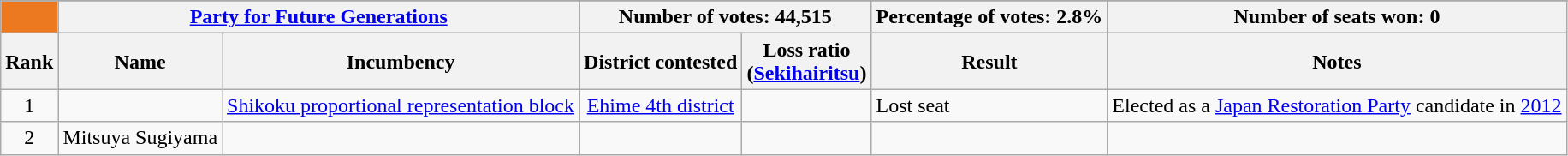<table class="wikitable sortable" style="text-align: center; ">
<tr ------------------>
</tr>
<tr class="vcard">
<th style="background-color: #EC7820; width: 5px;"></th>
<th colspan="2" align="center"><a href='#'>Party for Future Generations</a></th>
<th colspan="2" align="center">Number of votes: 44,515</th>
<th colspan="1" align="center">Percentage of votes: 2.8%</th>
<th colspan="2" align="center">Number of seats won: 0</th>
</tr>
<tr>
<th>Rank</th>
<th>Name</th>
<th>Incumbency</th>
<th>District contested</th>
<th>Loss ratio<br>(<a href='#'>Sekihairitsu</a>)</th>
<th>Result</th>
<th>Notes</th>
</tr>
<tr style="display:none;">
<td>99999</td>
<td>AAA</td>
<td>AAA</td>
<td>AAA</td>
<td>99999</td>
<td>AAA </td>
</tr>
<tr style="display:none;">
<td>000</td>
<td>ZZZ</td>
<td>ZZZ</td>
<td>ZZZ</td>
<td>000</td>
<td>ZZZ</td>
</tr>
<tr>
<td>1</td>
<td style="text-align:left;"><span></span> <strong></strong></td>
<td><span></span><a href='#'>Shikoku proportional representation block</a></td>
<td><a href='#'>Ehime 4th district</a></td>
<td></td>
<td style="text-align:left;"><span></span> Lost seat</td>
<td align=left><span></span>Elected as a <a href='#'>Japan Restoration Party</a> candidate in <a href='#'>2012</a></td>
</tr>
<tr>
<td>2</td>
<td style="text-align:left;"><span></span> Mitsuya Sugiyama</td>
<td><span></span></td>
<td><span></span></td>
<td></td>
<td style="text-align:left;"><span></span></td>
<td align=left><span></span></td>
</tr>
</table>
